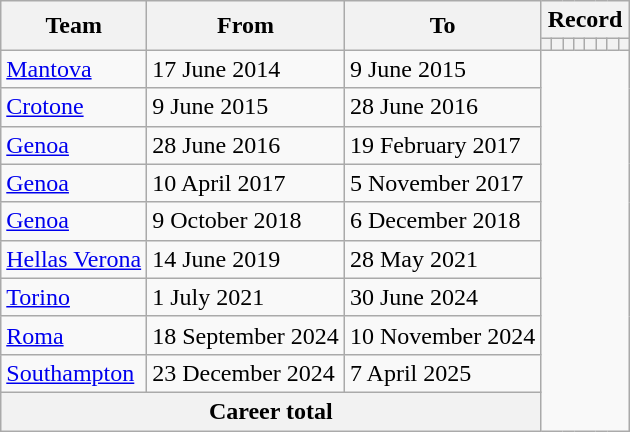<table class="wikitable" style="text-align: center">
<tr>
<th rowspan="2">Team</th>
<th rowspan="2">From</th>
<th rowspan="2">To</th>
<th colspan=8>Record</th>
</tr>
<tr>
<th></th>
<th></th>
<th></th>
<th></th>
<th></th>
<th></th>
<th></th>
<th></th>
</tr>
<tr>
<td align=left><a href='#'>Mantova</a></td>
<td align=left>17 June 2014</td>
<td align=left>9 June 2015<br></td>
</tr>
<tr>
<td align=left><a href='#'>Crotone</a></td>
<td align=left>9 June 2015</td>
<td align=left>28 June 2016<br></td>
</tr>
<tr>
<td align=left><a href='#'>Genoa</a></td>
<td align=left>28 June 2016</td>
<td align=left>19 February 2017<br></td>
</tr>
<tr>
<td align=left><a href='#'>Genoa</a></td>
<td align=left>10 April 2017</td>
<td align=left>5 November 2017<br></td>
</tr>
<tr>
<td align=left><a href='#'>Genoa</a></td>
<td align=left>9 October 2018</td>
<td align=left>6 December 2018<br></td>
</tr>
<tr>
<td align=left><a href='#'>Hellas Verona</a></td>
<td align=left>14 June 2019</td>
<td align=left>28 May 2021<br></td>
</tr>
<tr>
<td align=left><a href='#'>Torino</a></td>
<td align=left>1 July 2021</td>
<td align=left>30 June 2024<br></td>
</tr>
<tr>
<td align=left><a href='#'>Roma</a></td>
<td align=left>18 September 2024</td>
<td align=left>10 November 2024<br></td>
</tr>
<tr>
<td align=left><a href='#'>Southampton</a></td>
<td align=left>23 December 2024</td>
<td align=left>7 April 2025<br></td>
</tr>
<tr>
<th colspan=3>Career total<br></th>
</tr>
</table>
